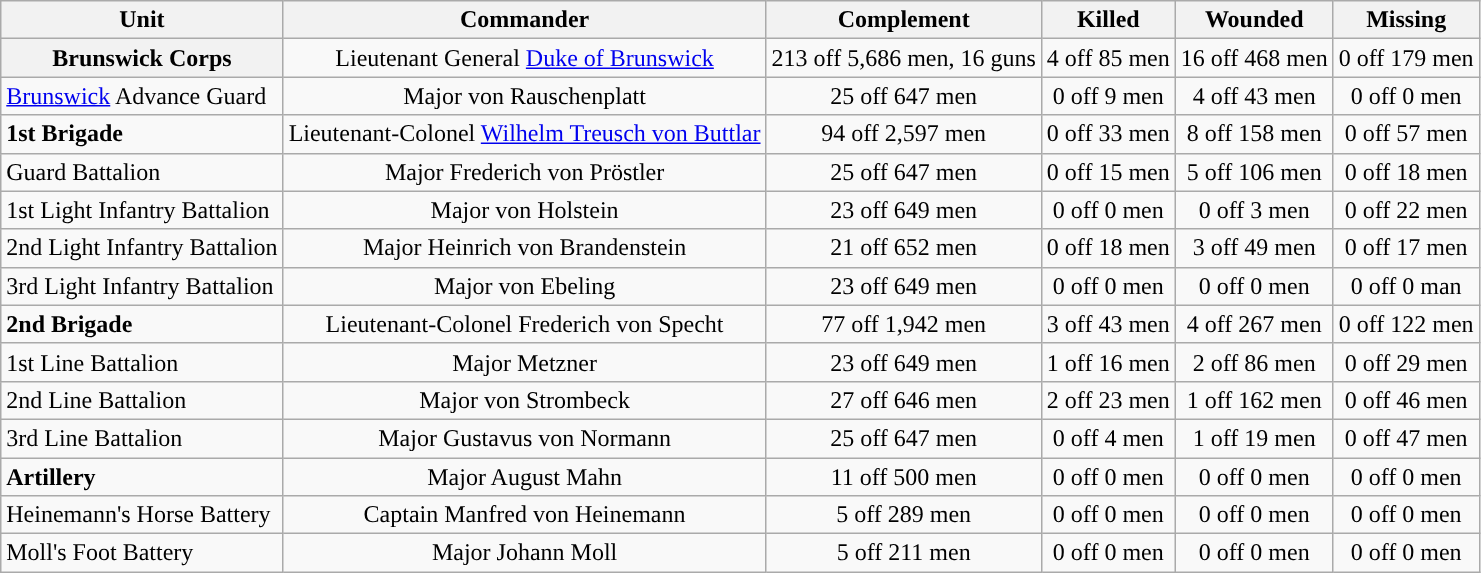<table class="wikitable">
<tr>
<th>Unit</th>
<th>Commander</th>
<th>Complement</th>
<th>Killed</th>
<th>Wounded</th>
<th>Missing</th>
</tr>
<tr>
<th colspan="1" bgcolor="#f9f9f9;">Brunswick Corps</th>
<td align="center">Lieutenant General <a href='#'>Duke of Brunswick</a></td>
<td align="center">213 off 5,686 men, 16 guns</td>
<td align="center">4 off 85 men</td>
<td align="center">16 off 468 men</td>
<td align="center">0 off 179 men</td>
</tr>
<tr>
<td><a href='#'>Brunswick</a> Advance Guard</td>
<td align="center">Major von Rauschenplatt</td>
<td align="center">25 off 647 men</td>
<td align="center">0 off 9 men</td>
<td align="center">4 off 43 men</td>
<td align="center">0 off 0 men</td>
</tr>
<tr>
<td><strong>1st Brigade</strong></td>
<td align="center">Lieutenant-Colonel <a href='#'>Wilhelm Treusch von Buttlar</a></td>
<td align="center">94 off 2,597 men</td>
<td align="center">0 off 33 men</td>
<td align="center">8 off 158 men</td>
<td align="center">0 off 57 men</td>
</tr>
<tr>
<td>Guard Battalion</td>
<td align="center">Major Frederich von Pröstler</td>
<td align="center">25 off 647 men</td>
<td align="center">0 off 15 men</td>
<td align="center">5 off 106 men</td>
<td align="center">0 off 18 men</td>
</tr>
<tr>
<td>1st Light Infantry Battalion</td>
<td align="center">Major von Holstein</td>
<td align="center">23 off 649 men</td>
<td align="center">0 off 0 men</td>
<td align="center">0 off 3 men</td>
<td align="center">0 off 22 men</td>
</tr>
<tr>
<td>2nd Light Infantry Battalion</td>
<td align="center">Major Heinrich von Brandenstein</td>
<td align="center">21 off 652 men</td>
<td align="center">0 off 18 men</td>
<td align="center">3 off 49 men</td>
<td align="center">0 off 17 men</td>
</tr>
<tr>
<td>3rd Light Infantry Battalion</td>
<td align="center">Major von Ebeling</td>
<td align="center">23 off 649 men</td>
<td align="center">0 off 0 men</td>
<td align="center">0 off 0 men</td>
<td align="center">0 off 0 man</td>
</tr>
<tr>
<td><strong>2nd Brigade</strong></td>
<td align="center">Lieutenant-Colonel Frederich von Specht</td>
<td align="center">77 off 1,942 men</td>
<td align="center">3 off 43 men</td>
<td align="center">4 off 267 men</td>
<td align="center">0 off 122 men</td>
</tr>
<tr>
<td>1st Line Battalion</td>
<td align="center">Major Metzner</td>
<td align="center">23 off 649 men</td>
<td align="center">1 off 16 men</td>
<td align="center">2 off 86 men</td>
<td align="center">0 off 29 men</td>
</tr>
<tr>
<td>2nd Line Battalion</td>
<td align="center">Major von Strombeck</td>
<td align="center">27 off 646 men</td>
<td align="center">2 off 23 men</td>
<td align="center">1 off 162 men</td>
<td align="center">0 off 46 men</td>
</tr>
<tr>
<td>3rd Line Battalion</td>
<td align="center">Major Gustavus von Normann</td>
<td align="center">25 off 647 men</td>
<td align="center">0 off 4 men</td>
<td align="center">1 off 19 men</td>
<td align="center">0 off 47 men</td>
</tr>
<tr>
<td><strong>Artillery</strong></td>
<td align="center">Major August Mahn</td>
<td align="center">11 off 500 men</td>
<td align="center">0 off 0 men</td>
<td align="center">0 off 0 men</td>
<td align="center">0 off 0 men</td>
</tr>
<tr>
<td>Heinemann's Horse Battery</td>
<td align="center">Captain Manfred von Heinemann</td>
<td align="center">5 off 289 men</td>
<td align="center">0 off 0 men</td>
<td align="center">0 off 0 men</td>
<td align="center">0 off 0 men</td>
</tr>
<tr>
<td>Moll's Foot Battery</td>
<td align="center">Major Johann Moll</td>
<td align="center">5 off 211 men</td>
<td align="center">0 off 0 men</td>
<td align="center">0 off 0 men</td>
<td align="center">0 off 0 men</td>
</tr>
</table>
